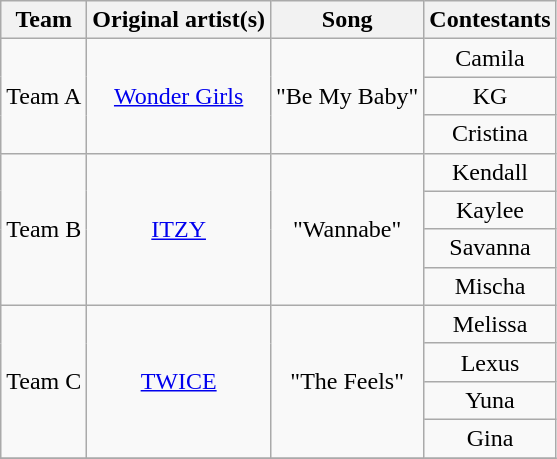<table class="wikitable" style="text-align:center;">
<tr>
<th>Team</th>
<th>Original artist(s)</th>
<th>Song</th>
<th>Contestants</th>
</tr>
<tr>
<td rowspan="3">Team A</td>
<td rowspan="3"><a href='#'>Wonder Girls</a></td>
<td rowspan="3">"Be My Baby"</td>
<td>Camila</td>
</tr>
<tr>
<td>KG</td>
</tr>
<tr>
<td>Cristina</td>
</tr>
<tr>
<td rowspan="4">Team B</td>
<td rowspan="4"><a href='#'>ITZY</a></td>
<td rowspan="4">"Wannabe"</td>
<td>Kendall</td>
</tr>
<tr>
<td>Kaylee</td>
</tr>
<tr>
<td>Savanna</td>
</tr>
<tr>
<td>Mischa</td>
</tr>
<tr>
<td rowspan="4">Team C</td>
<td rowspan="4"><a href='#'>TWICE</a></td>
<td rowspan="4">"The Feels"</td>
<td>Melissa</td>
</tr>
<tr>
<td>Lexus</td>
</tr>
<tr>
<td>Yuna</td>
</tr>
<tr>
<td>Gina</td>
</tr>
<tr>
</tr>
</table>
